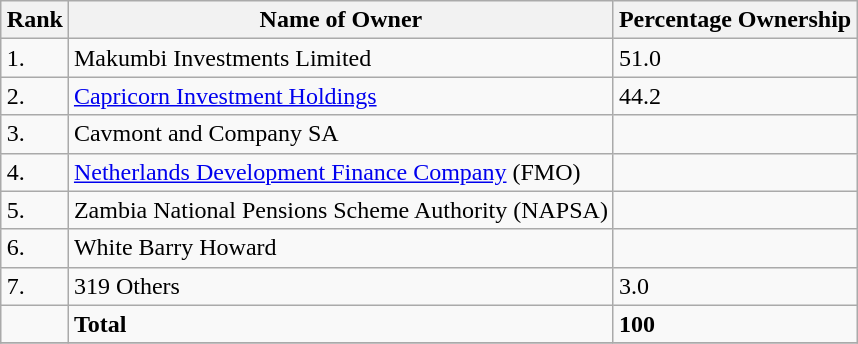<table class="wikitable sortable" style="margin:0.5em auto">
<tr>
<th>Rank</th>
<th>Name of Owner</th>
<th>Percentage Ownership</th>
</tr>
<tr>
<td>1.</td>
<td>Makumbi Investments Limited</td>
<td>51.0</td>
</tr>
<tr>
<td>2.</td>
<td><a href='#'>Capricorn Investment Holdings</a></td>
<td>44.2</td>
</tr>
<tr>
<td>3.</td>
<td>Cavmont and Company SA</td>
<td></td>
</tr>
<tr>
<td>4.</td>
<td><a href='#'>Netherlands Development Finance Company</a> (FMO)</td>
<td></td>
</tr>
<tr>
<td>5.</td>
<td>Zambia National Pensions Scheme Authority (NAPSA)</td>
<td></td>
</tr>
<tr>
<td>6.</td>
<td>White Barry Howard</td>
<td></td>
</tr>
<tr>
<td>7.</td>
<td>319 Others</td>
<td>3.0</td>
</tr>
<tr>
<td></td>
<td><strong>Total</strong></td>
<td><strong>100</strong></td>
</tr>
<tr>
</tr>
</table>
